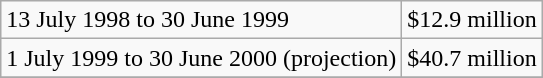<table class="wikitable">
<tr>
<td>13 July 1998 to 30 June 1999</td>
<td>$12.9 million</td>
</tr>
<tr>
<td>1 July 1999 to 30 June 2000 (projection)</td>
<td>$40.7 million</td>
</tr>
<tr>
</tr>
</table>
